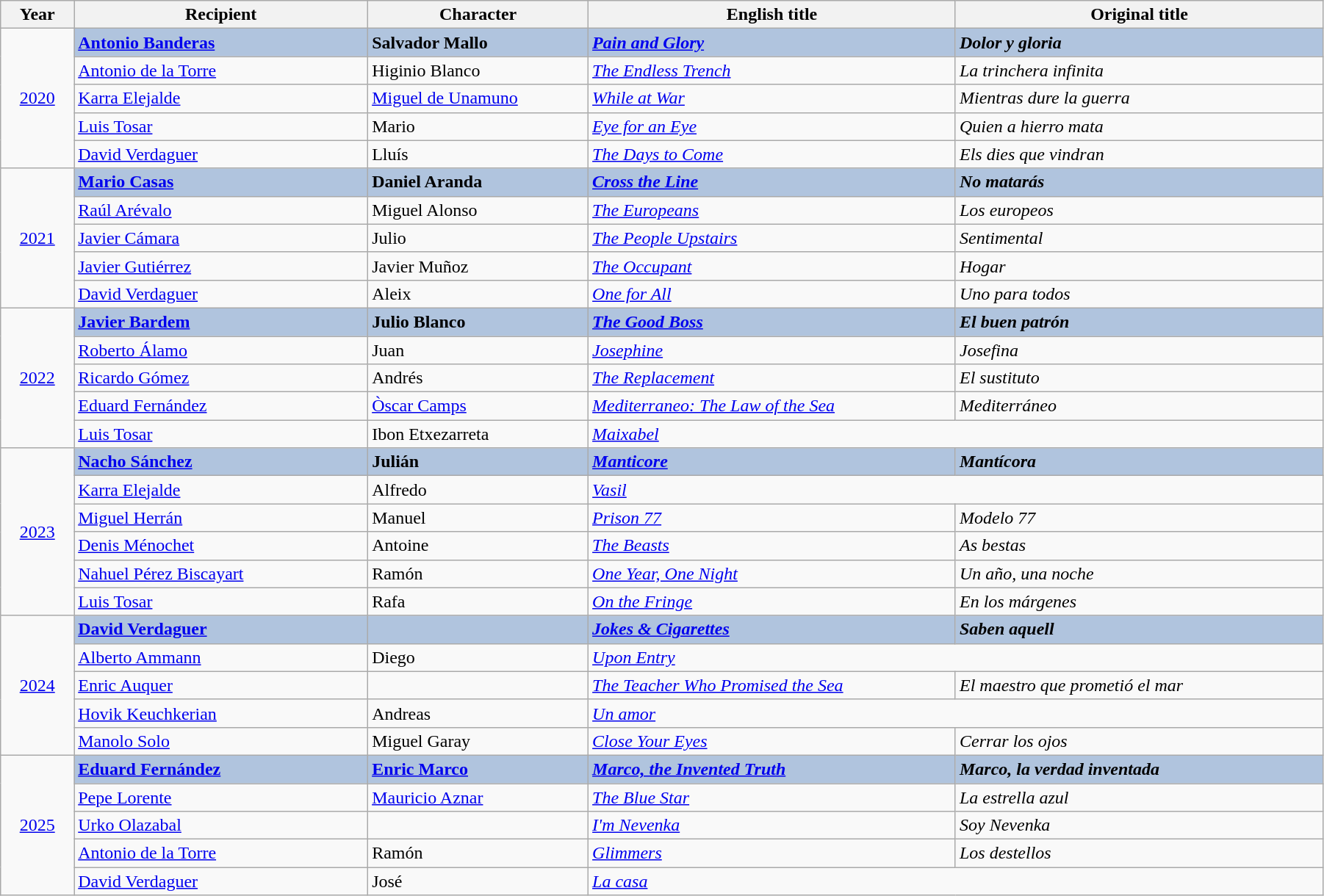<table class="wikitable" width="95%" cellpadding="5">
<tr>
<th width="5%">Year</th>
<th width="20%">Recipient</th>
<th width="15%">Character</th>
<th width="25%">English title</th>
<th width="25%">Original title</th>
</tr>
<tr>
<td rowspan=5 style="text-align:center"><a href='#'>2020</a><br></td>
<td style="background:#B0C4DE;"><strong><a href='#'>Antonio Banderas</a></strong></td>
<td style="background:#B0C4DE;"><strong>Salvador Mallo</strong></td>
<td style="background:#B0C4DE;"><strong><em><a href='#'>Pain and Glory</a></em></strong></td>
<td style="background:#B0C4DE;"><strong><em>Dolor y gloria</em></strong></td>
</tr>
<tr>
<td><a href='#'>Antonio de la Torre</a></td>
<td>Higinio Blanco</td>
<td><em><a href='#'>The Endless Trench</a></em></td>
<td><em>La trinchera infinita</em></td>
</tr>
<tr>
<td><a href='#'>Karra Elejalde</a></td>
<td><a href='#'>Miguel de Unamuno</a></td>
<td><em><a href='#'>While at War</a></em></td>
<td><em>Mientras dure la guerra</em></td>
</tr>
<tr>
<td><a href='#'>Luis Tosar</a></td>
<td>Mario</td>
<td><em><a href='#'>Eye for an Eye</a></em></td>
<td><em>Quien a hierro mata</em></td>
</tr>
<tr>
<td><a href='#'>David Verdaguer</a></td>
<td>Lluís</td>
<td><em><a href='#'>The Days to Come</a></em></td>
<td><em>Els dies que vindran</em></td>
</tr>
<tr>
<td rowspan=5 style="text-align:center"><a href='#'>2021</a><br></td>
<td style="background:#B0C4DE;"><strong><a href='#'>Mario Casas</a></strong></td>
<td style="background:#B0C4DE;"><strong>Daniel Aranda</strong></td>
<td style="background:#B0C4DE;"><strong><em><a href='#'>Cross the Line</a></em></strong></td>
<td style="background:#B0C4DE;"><strong><em>No matarás</em></strong></td>
</tr>
<tr>
<td><a href='#'>Raúl Arévalo</a></td>
<td>Miguel Alonso</td>
<td><em><a href='#'>The Europeans</a></em></td>
<td><em>Los europeos</em></td>
</tr>
<tr>
<td><a href='#'>Javier Cámara</a></td>
<td>Julio</td>
<td><em><a href='#'>The People Upstairs</a></em></td>
<td><em>Sentimental</em></td>
</tr>
<tr>
<td><a href='#'>Javier Gutiérrez</a></td>
<td>Javier Muñoz</td>
<td><em><a href='#'>The Occupant</a></em></td>
<td><em>Hogar</em></td>
</tr>
<tr>
<td><a href='#'>David Verdaguer</a></td>
<td>Aleix</td>
<td><em><a href='#'>One for All</a></em></td>
<td><em>Uno para todos</em></td>
</tr>
<tr>
<td rowspan=5 style="text-align:center"><a href='#'>2022</a><br></td>
<td style="background:#B0C4DE;"><strong><a href='#'>Javier Bardem</a></strong></td>
<td style="background:#B0C4DE;"><strong>Julio Blanco</strong></td>
<td style="background:#B0C4DE;"><strong><em><a href='#'>The Good Boss</a></em></strong></td>
<td style="background:#B0C4DE;"><strong><em>El buen patrón</em></strong></td>
</tr>
<tr>
<td><a href='#'>Roberto Álamo</a></td>
<td>Juan</td>
<td><em><a href='#'>Josephine</a></em></td>
<td><em>Josefina</em></td>
</tr>
<tr>
<td><a href='#'>Ricardo Gómez</a></td>
<td>Andrés</td>
<td><em><a href='#'>The Replacement</a></em></td>
<td><em>El sustituto</em></td>
</tr>
<tr>
<td><a href='#'>Eduard Fernández</a></td>
<td><a href='#'>Òscar Camps</a></td>
<td><em><a href='#'>Mediterraneo: The Law of the Sea</a></em></td>
<td><em>Mediterráneo</em></td>
</tr>
<tr>
<td><a href='#'>Luis Tosar</a></td>
<td>Ibon Etxezarreta</td>
<td colspan="2"><em><a href='#'>Maixabel</a></em></td>
</tr>
<tr>
<td rowspan=6 style="text-align:center"><a href='#'>2023</a></td>
<td style="background:#B0C4DE;"><strong><a href='#'>Nacho Sánchez</a></strong></td>
<td style="background:#B0C4DE;"><strong>Julián</strong></td>
<td style="background:#B0C4DE;"><strong><em><a href='#'>Manticore</a></em></strong></td>
<td style="background:#B0C4DE;"><strong><em>Mantícora</em></strong></td>
</tr>
<tr>
<td><a href='#'>Karra Elejalde</a></td>
<td>Alfredo</td>
<td colspan = "2"><em><a href='#'>Vasil</a></em></td>
</tr>
<tr>
<td><a href='#'>Miguel Herrán</a></td>
<td>Manuel</td>
<td><em><a href='#'>Prison 77</a></em></td>
<td><em>Modelo 77</em></td>
</tr>
<tr>
<td><a href='#'>Denis Ménochet</a></td>
<td>Antoine</td>
<td><em><a href='#'>The Beasts</a></em></td>
<td><em>As bestas</em></td>
</tr>
<tr>
<td><a href='#'>Nahuel Pérez Biscayart</a></td>
<td>Ramón</td>
<td><em><a href='#'>One Year, One Night</a></em></td>
<td><em>Un año, una noche</em></td>
</tr>
<tr>
<td><a href='#'>Luis Tosar</a></td>
<td>Rafa</td>
<td><em><a href='#'>On the Fringe</a></em></td>
<td><em>En los márgenes</em></td>
</tr>
<tr>
<td rowspan=5 style="text-align:center"><a href='#'>2024</a></td>
<td style="background:#B0C4DE;"><strong><a href='#'>David Verdaguer</a></strong></td>
<td style="background:#B0C4DE;"><strong></strong></td>
<td style="background:#B0C4DE;"><strong><em><a href='#'>Jokes & Cigarettes</a></em></strong></td>
<td style="background:#B0C4DE;"><strong><em>Saben aquell</em></strong></td>
</tr>
<tr>
<td><a href='#'>Alberto Ammann</a></td>
<td>Diego</td>
<td colspan = "2"><em><a href='#'>Upon Entry</a></em></td>
</tr>
<tr>
<td><a href='#'>Enric Auquer</a></td>
<td></td>
<td><em><a href='#'>The Teacher Who Promised the Sea</a></em></td>
<td><em>El maestro que prometió el mar</em></td>
</tr>
<tr>
<td><a href='#'>Hovik Keuchkerian</a></td>
<td>Andreas</td>
<td colspan = "2"><em><a href='#'>Un amor</a></em></td>
</tr>
<tr>
<td><a href='#'>Manolo Solo</a></td>
<td>Miguel Garay</td>
<td><em><a href='#'>Close Your Eyes</a></em></td>
<td><em>Cerrar los ojos</em></td>
</tr>
<tr>
<td rowspan=5 style="text-align:center"><a href='#'>2025</a></td>
<td style="background:#B0C4DE;"><strong><a href='#'>Eduard Fernández</a></strong></td>
<td style="background:#B0C4DE;"><strong><a href='#'>Enric Marco</a></strong></td>
<td style="background:#B0C4DE;"><strong><em><a href='#'>Marco, the Invented Truth</a></em></strong></td>
<td style="background:#B0C4DE;"><strong><em>Marco, la verdad inventada</em></strong></td>
</tr>
<tr>
<td><a href='#'>Pepe Lorente</a></td>
<td><a href='#'>Mauricio Aznar</a></td>
<td><em><a href='#'>The Blue Star</a></em></td>
<td><em>La estrella azul</em></td>
</tr>
<tr>
<td><a href='#'>Urko Olazabal</a></td>
<td></td>
<td><em><a href='#'>I'm Nevenka</a></em></td>
<td><em>Soy Nevenka</em></td>
</tr>
<tr>
<td><a href='#'>Antonio de la Torre</a></td>
<td>Ramón</td>
<td><em><a href='#'>Glimmers</a></em></td>
<td><em>Los destellos</em></td>
</tr>
<tr>
<td><a href='#'>David Verdaguer</a></td>
<td>José</td>
<td colspan = "2"><em><a href='#'>La casa</a></em></td>
</tr>
</table>
